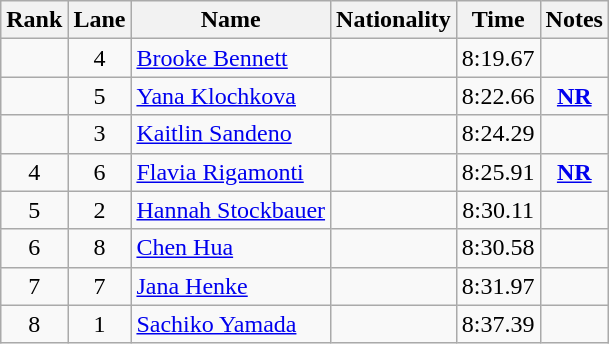<table class="wikitable sortable" style="text-align:center">
<tr>
<th>Rank</th>
<th>Lane</th>
<th>Name</th>
<th>Nationality</th>
<th>Time</th>
<th>Notes</th>
</tr>
<tr>
<td></td>
<td>4</td>
<td align=left><a href='#'>Brooke Bennett</a></td>
<td align=left></td>
<td>8:19.67</td>
<td></td>
</tr>
<tr>
<td></td>
<td>5</td>
<td align=left><a href='#'>Yana Klochkova</a></td>
<td align=left></td>
<td>8:22.66</td>
<td><strong><a href='#'>NR</a></strong></td>
</tr>
<tr>
<td></td>
<td>3</td>
<td align=left><a href='#'>Kaitlin Sandeno</a></td>
<td align=left></td>
<td>8:24.29</td>
<td></td>
</tr>
<tr>
<td>4</td>
<td>6</td>
<td align=left><a href='#'>Flavia Rigamonti</a></td>
<td align=left></td>
<td>8:25.91</td>
<td><strong><a href='#'>NR</a></strong></td>
</tr>
<tr>
<td>5</td>
<td>2</td>
<td align=left><a href='#'>Hannah Stockbauer</a></td>
<td align=left></td>
<td>8:30.11</td>
<td></td>
</tr>
<tr>
<td>6</td>
<td>8</td>
<td align=left><a href='#'>Chen Hua</a></td>
<td align=left></td>
<td>8:30.58</td>
<td></td>
</tr>
<tr>
<td>7</td>
<td>7</td>
<td align=left><a href='#'>Jana Henke</a></td>
<td align=left></td>
<td>8:31.97</td>
<td></td>
</tr>
<tr>
<td>8</td>
<td>1</td>
<td align=left><a href='#'>Sachiko Yamada</a></td>
<td align=left></td>
<td>8:37.39</td>
<td></td>
</tr>
</table>
